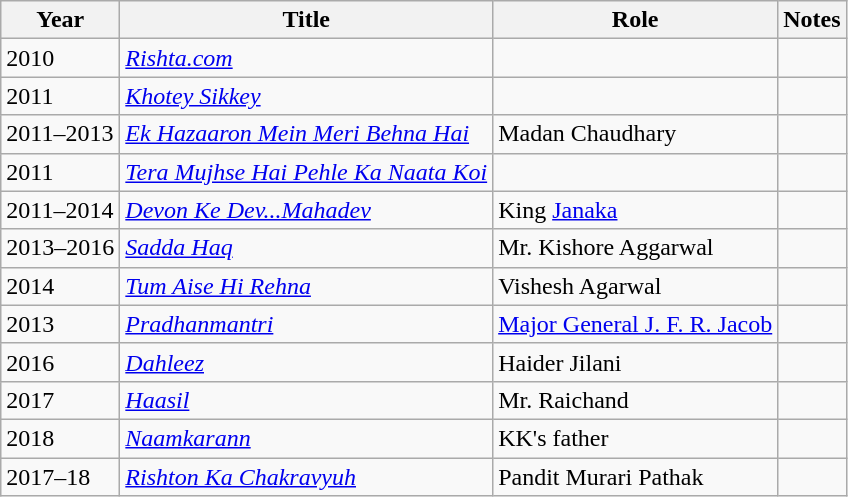<table class="wikitable">
<tr>
<th>Year</th>
<th>Title</th>
<th>Role</th>
<th>Notes</th>
</tr>
<tr>
<td>2010</td>
<td><em><a href='#'>Rishta.com</a></em></td>
<td></td>
<td></td>
</tr>
<tr>
<td>2011</td>
<td><em><a href='#'>Khotey Sikkey</a></em></td>
<td></td>
<td></td>
</tr>
<tr>
<td>2011–2013</td>
<td><em><a href='#'>Ek Hazaaron Mein Meri Behna Hai</a></em></td>
<td>Madan Chaudhary</td>
<td></td>
</tr>
<tr>
<td>2011</td>
<td><em><a href='#'>Tera Mujhse Hai Pehle Ka Naata Koi</a></em></td>
<td></td>
<td></td>
</tr>
<tr>
<td>2011–2014</td>
<td><em><a href='#'>Devon Ke Dev...Mahadev</a></em></td>
<td>King <a href='#'>Janaka</a></td>
<td></td>
</tr>
<tr>
<td>2013–2016</td>
<td><em><a href='#'>Sadda Haq</a></em></td>
<td>Mr. Kishore Aggarwal</td>
<td></td>
</tr>
<tr>
<td>2014</td>
<td><em><a href='#'>Tum Aise Hi Rehna</a></em></td>
<td>Vishesh Agarwal</td>
<td></td>
</tr>
<tr>
<td>2013</td>
<td><em><a href='#'>Pradhanmantri</a></em></td>
<td><a href='#'>Major General J. F. R. Jacob</a></td>
<td></td>
</tr>
<tr>
<td>2016</td>
<td><em><a href='#'>Dahleez</a></em></td>
<td>Haider Jilani</td>
<td></td>
</tr>
<tr>
<td>2017</td>
<td><em><a href='#'>Haasil</a></em></td>
<td>Mr. Raichand</td>
<td></td>
</tr>
<tr>
<td>2018</td>
<td><em><a href='#'>Naamkarann</a></em></td>
<td>KK's father</td>
<td></td>
</tr>
<tr>
<td>2017–18</td>
<td><em><a href='#'>Rishton Ka Chakravyuh</a></em></td>
<td>Pandit Murari Pathak</td>
<td></td>
</tr>
</table>
